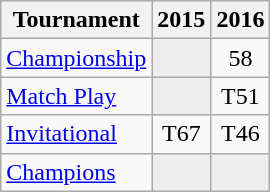<table class="wikitable" style="text-align:center;">
<tr>
<th>Tournament</th>
<th>2015</th>
<th>2016</th>
</tr>
<tr>
<td align="left"><a href='#'>Championship</a></td>
<td style="background:#eee;"></td>
<td>58</td>
</tr>
<tr>
<td align="left"><a href='#'>Match Play</a></td>
<td style="background:#eee;"></td>
<td>T51</td>
</tr>
<tr>
<td align="left"><a href='#'>Invitational</a></td>
<td>T67</td>
<td>T46</td>
</tr>
<tr>
<td align="left"><a href='#'>Champions</a></td>
<td style="background:#eee;"></td>
<td style="background:#eee;"></td>
</tr>
</table>
